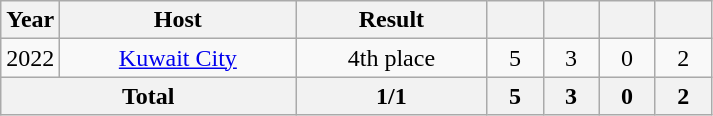<table class="wikitable" style="text-align:center">
<tr>
<th width=30>Year</th>
<th width=150>Host</th>
<th width=120>Result</th>
<th width=30></th>
<th width=30></th>
<th width=30></th>
<th width=30></th>
</tr>
<tr>
<td>2022</td>
<td> <a href='#'>Kuwait City</a></td>
<td>4th place</td>
<td>5</td>
<td>3</td>
<td>0</td>
<td>2</td>
</tr>
<tr>
<th colspan=2>Total</th>
<th>1/1</th>
<th>5</th>
<th>3</th>
<th>0</th>
<th>2</th>
</tr>
</table>
